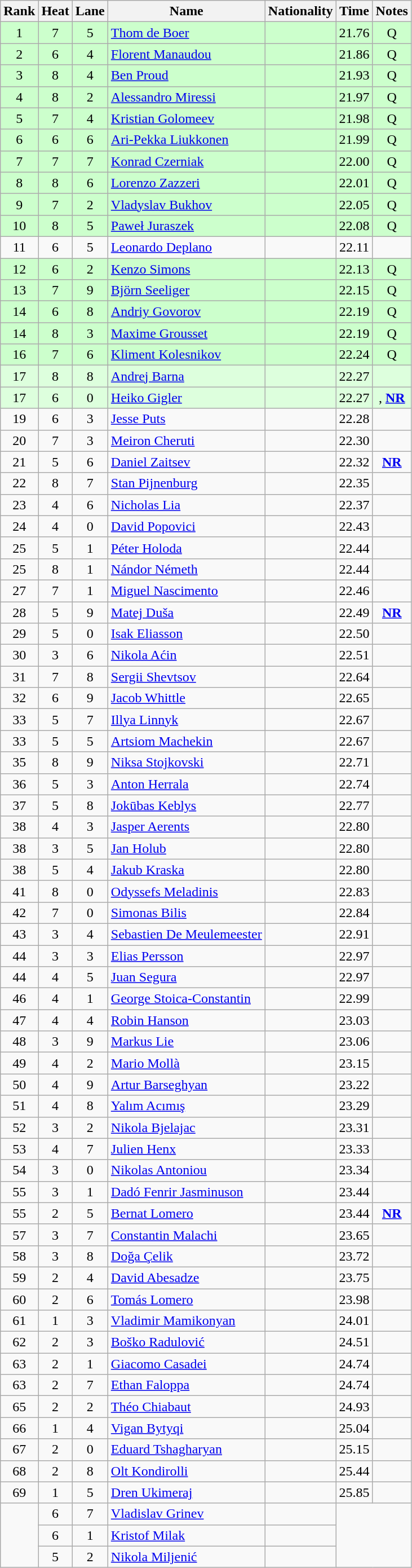<table class="wikitable sortable" style="text-align:center">
<tr>
<th>Rank</th>
<th>Heat</th>
<th>Lane</th>
<th>Name</th>
<th>Nationality</th>
<th>Time</th>
<th>Notes</th>
</tr>
<tr bgcolor=ccffcc>
<td>1</td>
<td>7</td>
<td>5</td>
<td align=left><a href='#'>Thom de Boer</a></td>
<td align=left></td>
<td>21.76</td>
<td>Q</td>
</tr>
<tr bgcolor=ccffcc>
<td>2</td>
<td>6</td>
<td>4</td>
<td align=left><a href='#'>Florent Manaudou</a></td>
<td align=left></td>
<td>21.86</td>
<td>Q</td>
</tr>
<tr bgcolor=ccffcc>
<td>3</td>
<td>8</td>
<td>4</td>
<td align=left><a href='#'>Ben Proud</a></td>
<td align=left></td>
<td>21.93</td>
<td>Q</td>
</tr>
<tr bgcolor=ccffcc>
<td>4</td>
<td>8</td>
<td>2</td>
<td align=left><a href='#'>Alessandro Miressi</a></td>
<td align=left></td>
<td>21.97</td>
<td>Q</td>
</tr>
<tr bgcolor=ccffcc>
<td>5</td>
<td>7</td>
<td>4</td>
<td align=left><a href='#'>Kristian Golomeev</a></td>
<td align=left></td>
<td>21.98</td>
<td>Q</td>
</tr>
<tr bgcolor=ccffcc>
<td>6</td>
<td>6</td>
<td>6</td>
<td align=left><a href='#'>Ari-Pekka Liukkonen</a></td>
<td align=left></td>
<td>21.99</td>
<td>Q</td>
</tr>
<tr bgcolor=ccffcc>
<td>7</td>
<td>7</td>
<td>7</td>
<td align=left><a href='#'>Konrad Czerniak</a></td>
<td align=left></td>
<td>22.00</td>
<td>Q</td>
</tr>
<tr bgcolor=ccffcc>
<td>8</td>
<td>8</td>
<td>6</td>
<td align=left><a href='#'>Lorenzo Zazzeri</a></td>
<td align=left></td>
<td>22.01</td>
<td>Q</td>
</tr>
<tr bgcolor=ccffcc>
<td>9</td>
<td>7</td>
<td>2</td>
<td align=left><a href='#'>Vladyslav Bukhov</a></td>
<td align=left></td>
<td>22.05</td>
<td>Q</td>
</tr>
<tr bgcolor=ccffcc>
<td>10</td>
<td>8</td>
<td>5</td>
<td align=left><a href='#'>Paweł Juraszek</a></td>
<td align=left></td>
<td>22.08</td>
<td>Q</td>
</tr>
<tr>
<td>11</td>
<td>6</td>
<td>5</td>
<td align=left><a href='#'>Leonardo Deplano</a></td>
<td align=left></td>
<td>22.11</td>
<td></td>
</tr>
<tr bgcolor=ccffcc>
<td>12</td>
<td>6</td>
<td>2</td>
<td align=left><a href='#'>Kenzo Simons</a></td>
<td align=left></td>
<td>22.13</td>
<td>Q</td>
</tr>
<tr bgcolor=ccffcc>
<td>13</td>
<td>7</td>
<td>9</td>
<td align=left><a href='#'>Björn Seeliger</a></td>
<td align=left></td>
<td>22.15</td>
<td>Q</td>
</tr>
<tr bgcolor=ccffcc>
<td>14</td>
<td>6</td>
<td>8</td>
<td align=left><a href='#'>Andriy Govorov</a></td>
<td align=left></td>
<td>22.19</td>
<td>Q</td>
</tr>
<tr bgcolor=ccffcc>
<td>14</td>
<td>8</td>
<td>3</td>
<td align=left><a href='#'>Maxime Grousset</a></td>
<td align=left></td>
<td>22.19</td>
<td>Q</td>
</tr>
<tr bgcolor=ccffcc>
<td>16</td>
<td>7</td>
<td>6</td>
<td align=left><a href='#'>Kliment Kolesnikov</a></td>
<td align=left></td>
<td>22.24</td>
<td>Q</td>
</tr>
<tr bgcolor=ddffdd>
<td>17</td>
<td>8</td>
<td>8</td>
<td align=left><a href='#'>Andrej Barna</a></td>
<td align=left></td>
<td>22.27</td>
<td></td>
</tr>
<tr bgcolor=ddffdd>
<td>17</td>
<td>6</td>
<td>0</td>
<td align=left><a href='#'>Heiko Gigler</a></td>
<td align=left></td>
<td>22.27</td>
<td>, <strong><a href='#'>NR</a></strong></td>
</tr>
<tr>
<td>19</td>
<td>6</td>
<td>3</td>
<td align=left><a href='#'>Jesse Puts</a></td>
<td align=left></td>
<td>22.28</td>
<td></td>
</tr>
<tr>
<td>20</td>
<td>7</td>
<td>3</td>
<td align=left><a href='#'>Meiron Cheruti</a></td>
<td align=left></td>
<td>22.30</td>
<td></td>
</tr>
<tr>
<td>21</td>
<td>5</td>
<td>6</td>
<td align=left><a href='#'>Daniel Zaitsev</a></td>
<td align=left></td>
<td>22.32</td>
<td><strong><a href='#'>NR</a></strong></td>
</tr>
<tr>
<td>22</td>
<td>8</td>
<td>7</td>
<td align=left><a href='#'>Stan Pijnenburg</a></td>
<td align=left></td>
<td>22.35</td>
<td></td>
</tr>
<tr>
<td>23</td>
<td>4</td>
<td>6</td>
<td align=left><a href='#'>Nicholas Lia</a></td>
<td align=left></td>
<td>22.37</td>
<td></td>
</tr>
<tr>
<td>24</td>
<td>4</td>
<td>0</td>
<td align=left><a href='#'>David Popovici</a></td>
<td align=left></td>
<td>22.43</td>
<td></td>
</tr>
<tr>
<td>25</td>
<td>5</td>
<td>1</td>
<td align=left><a href='#'>Péter Holoda</a></td>
<td align=left></td>
<td>22.44</td>
<td></td>
</tr>
<tr>
<td>25</td>
<td>8</td>
<td>1</td>
<td align=left><a href='#'>Nándor Németh</a></td>
<td align=left></td>
<td>22.44</td>
<td></td>
</tr>
<tr>
<td>27</td>
<td>7</td>
<td>1</td>
<td align=left><a href='#'>Miguel Nascimento</a></td>
<td align=left></td>
<td>22.46</td>
<td></td>
</tr>
<tr>
<td>28</td>
<td>5</td>
<td>9</td>
<td align=left><a href='#'>Matej Duša</a></td>
<td align=left></td>
<td>22.49</td>
<td><strong><a href='#'>NR</a></strong></td>
</tr>
<tr>
<td>29</td>
<td>5</td>
<td>0</td>
<td align=left><a href='#'>Isak Eliasson</a></td>
<td align=left></td>
<td>22.50</td>
<td></td>
</tr>
<tr>
<td>30</td>
<td>3</td>
<td>6</td>
<td align=left><a href='#'>Nikola Aćin</a></td>
<td align=left></td>
<td>22.51</td>
<td></td>
</tr>
<tr>
<td>31</td>
<td>7</td>
<td>8</td>
<td align=left><a href='#'>Sergii Shevtsov</a></td>
<td align=left></td>
<td>22.64</td>
<td></td>
</tr>
<tr>
<td>32</td>
<td>6</td>
<td>9</td>
<td align=left><a href='#'>Jacob Whittle</a></td>
<td align=left></td>
<td>22.65</td>
<td></td>
</tr>
<tr>
<td>33</td>
<td>5</td>
<td>7</td>
<td align=left><a href='#'>Illya Linnyk</a></td>
<td align=left></td>
<td>22.67</td>
<td></td>
</tr>
<tr>
<td>33</td>
<td>5</td>
<td>5</td>
<td align=left><a href='#'>Artsiom Machekin</a></td>
<td align=left></td>
<td>22.67</td>
<td></td>
</tr>
<tr>
<td>35</td>
<td>8</td>
<td>9</td>
<td align=left><a href='#'>Niksa Stojkovski</a></td>
<td align=left></td>
<td>22.71</td>
<td></td>
</tr>
<tr>
<td>36</td>
<td>5</td>
<td>3</td>
<td align=left><a href='#'>Anton Herrala</a></td>
<td align=left></td>
<td>22.74</td>
<td></td>
</tr>
<tr>
<td>37</td>
<td>5</td>
<td>8</td>
<td align=left><a href='#'>Jokūbas Keblys</a></td>
<td align=left></td>
<td>22.77</td>
<td></td>
</tr>
<tr>
<td>38</td>
<td>4</td>
<td>3</td>
<td align=left><a href='#'>Jasper Aerents</a></td>
<td align=left></td>
<td>22.80</td>
<td></td>
</tr>
<tr>
<td>38</td>
<td>3</td>
<td>5</td>
<td align=left><a href='#'>Jan Holub</a></td>
<td align=left></td>
<td>22.80</td>
<td></td>
</tr>
<tr>
<td>38</td>
<td>5</td>
<td>4</td>
<td align=left><a href='#'>Jakub Kraska</a></td>
<td align=left></td>
<td>22.80</td>
<td></td>
</tr>
<tr>
<td>41</td>
<td>8</td>
<td>0</td>
<td align=left><a href='#'>Odyssefs Meladinis</a></td>
<td align=left></td>
<td>22.83</td>
<td></td>
</tr>
<tr>
<td>42</td>
<td>7</td>
<td>0</td>
<td align=left><a href='#'>Simonas Bilis</a></td>
<td align=left></td>
<td>22.84</td>
<td></td>
</tr>
<tr>
<td>43</td>
<td>3</td>
<td>4</td>
<td align=left><a href='#'>Sebastien De Meulemeester</a></td>
<td align=left></td>
<td>22.91</td>
<td></td>
</tr>
<tr>
<td>44</td>
<td>3</td>
<td>3</td>
<td align=left><a href='#'>Elias Persson</a></td>
<td align=left></td>
<td>22.97</td>
<td></td>
</tr>
<tr>
<td>44</td>
<td>4</td>
<td>5</td>
<td align=left><a href='#'>Juan Segura</a></td>
<td align=left></td>
<td>22.97</td>
<td></td>
</tr>
<tr>
<td>46</td>
<td>4</td>
<td>1</td>
<td align=left><a href='#'>George Stoica-Constantin</a></td>
<td align=left></td>
<td>22.99</td>
<td></td>
</tr>
<tr>
<td>47</td>
<td>4</td>
<td>4</td>
<td align=left><a href='#'>Robin Hanson</a></td>
<td align=left></td>
<td>23.03</td>
<td></td>
</tr>
<tr>
<td>48</td>
<td>3</td>
<td>9</td>
<td align=left><a href='#'>Markus Lie</a></td>
<td align=left></td>
<td>23.06</td>
<td></td>
</tr>
<tr>
<td>49</td>
<td>4</td>
<td>2</td>
<td align=left><a href='#'>Mario Mollà</a></td>
<td align=left></td>
<td>23.15</td>
<td></td>
</tr>
<tr>
<td>50</td>
<td>4</td>
<td>9</td>
<td align=left><a href='#'>Artur Barseghyan</a></td>
<td align=left></td>
<td>23.22</td>
<td></td>
</tr>
<tr>
<td>51</td>
<td>4</td>
<td>8</td>
<td align=left><a href='#'>Yalım Acımış</a></td>
<td align=left></td>
<td>23.29</td>
<td></td>
</tr>
<tr>
<td>52</td>
<td>3</td>
<td>2</td>
<td align=left><a href='#'>Nikola Bjelajac</a></td>
<td align=left></td>
<td>23.31</td>
<td></td>
</tr>
<tr>
<td>53</td>
<td>4</td>
<td>7</td>
<td align=left><a href='#'>Julien Henx</a></td>
<td align=left></td>
<td>23.33</td>
<td></td>
</tr>
<tr>
<td>54</td>
<td>3</td>
<td>0</td>
<td align=left><a href='#'>Nikolas Antoniou</a></td>
<td align=left></td>
<td>23.34</td>
<td></td>
</tr>
<tr>
<td>55</td>
<td>3</td>
<td>1</td>
<td align=left><a href='#'>Dadó Fenrir Jasminuson</a></td>
<td align=left></td>
<td>23.44</td>
<td></td>
</tr>
<tr>
<td>55</td>
<td>2</td>
<td>5</td>
<td align=left><a href='#'>Bernat Lomero</a></td>
<td align=left></td>
<td>23.44</td>
<td><strong><a href='#'>NR</a></strong></td>
</tr>
<tr>
<td>57</td>
<td>3</td>
<td>7</td>
<td align=left><a href='#'>Constantin Malachi</a></td>
<td align=left></td>
<td>23.65</td>
<td></td>
</tr>
<tr>
<td>58</td>
<td>3</td>
<td>8</td>
<td align=left><a href='#'>Doğa Çelik</a></td>
<td align=left></td>
<td>23.72</td>
<td></td>
</tr>
<tr>
<td>59</td>
<td>2</td>
<td>4</td>
<td align=left><a href='#'>David Abesadze</a></td>
<td align=left></td>
<td>23.75</td>
<td></td>
</tr>
<tr>
<td>60</td>
<td>2</td>
<td>6</td>
<td align=left><a href='#'>Tomás Lomero</a></td>
<td align=left></td>
<td>23.98</td>
<td></td>
</tr>
<tr>
<td>61</td>
<td>1</td>
<td>3</td>
<td align=left><a href='#'>Vladimir Mamikonyan</a></td>
<td align=left></td>
<td>24.01</td>
<td></td>
</tr>
<tr>
<td>62</td>
<td>2</td>
<td>3</td>
<td align=left><a href='#'>Boško Radulović</a></td>
<td align=left></td>
<td>24.51</td>
<td></td>
</tr>
<tr>
<td>63</td>
<td>2</td>
<td>1</td>
<td align=left><a href='#'>Giacomo Casadei</a></td>
<td align=left></td>
<td>24.74</td>
<td></td>
</tr>
<tr>
<td>63</td>
<td>2</td>
<td>7</td>
<td align=left><a href='#'>Ethan Faloppa</a></td>
<td align=left></td>
<td>24.74</td>
<td></td>
</tr>
<tr>
<td>65</td>
<td>2</td>
<td>2</td>
<td align=left><a href='#'>Théo Chiabaut</a></td>
<td align=left></td>
<td>24.93</td>
<td></td>
</tr>
<tr>
<td>66</td>
<td>1</td>
<td>4</td>
<td align=left><a href='#'>Vigan Bytyqi</a></td>
<td align=left></td>
<td>25.04</td>
<td></td>
</tr>
<tr>
<td>67</td>
<td>2</td>
<td>0</td>
<td align=left><a href='#'>Eduard Tshagharyan</a></td>
<td align=left></td>
<td>25.15</td>
<td></td>
</tr>
<tr>
<td>68</td>
<td>2</td>
<td>8</td>
<td align=left><a href='#'>Olt Kondirolli</a></td>
<td align=left></td>
<td>25.44</td>
<td></td>
</tr>
<tr>
<td>69</td>
<td>1</td>
<td>5</td>
<td align=left><a href='#'>Dren Ukimeraj</a></td>
<td align=left></td>
<td>25.85</td>
<td></td>
</tr>
<tr>
<td rowspan=3></td>
<td>6</td>
<td>7</td>
<td align=left><a href='#'>Vladislav Grinev</a></td>
<td align=left></td>
<td colspan=2 rowspan=3></td>
</tr>
<tr>
<td>6</td>
<td>1</td>
<td align=left><a href='#'>Kristof Milak</a></td>
<td align=left></td>
</tr>
<tr>
<td>5</td>
<td>2</td>
<td align=left><a href='#'>Nikola Miljenić</a></td>
<td align=left></td>
</tr>
</table>
